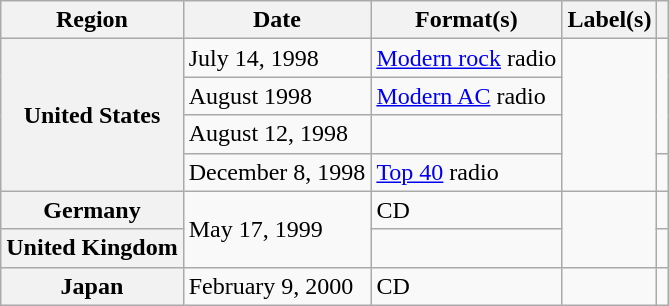<table class="wikitable plainrowheaders">
<tr>
<th scope="col">Region</th>
<th scope="col">Date</th>
<th scope="col">Format(s)</th>
<th scope="col">Label(s)</th>
<th scope="col"></th>
</tr>
<tr>
<th scope="row" rowspan="4">United States</th>
<td>July 14, 1998</td>
<td><a href='#'>Modern rock</a> radio</td>
<td rowspan="4"></td>
<td align="center" rowspan="3"></td>
</tr>
<tr>
<td>August 1998</td>
<td><a href='#'>Modern AC</a> radio</td>
</tr>
<tr>
<td>August 12, 1998</td>
<td></td>
</tr>
<tr>
<td>December 8, 1998</td>
<td><a href='#'>Top 40</a> radio</td>
<td align="center"></td>
</tr>
<tr>
<th scope="row">Germany</th>
<td rowspan="2">May 17, 1999</td>
<td>CD</td>
<td rowspan="2"></td>
<td align="center"></td>
</tr>
<tr>
<th scope="row">United Kingdom</th>
<td></td>
<td align="center"></td>
</tr>
<tr>
<th scope="row">Japan</th>
<td>February 9, 2000</td>
<td>CD</td>
<td></td>
<td align="center"></td>
</tr>
</table>
